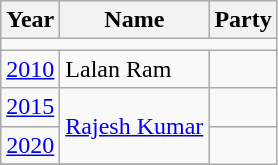<table class="wikitable sortable">
<tr>
<th>Year</th>
<th>Name</th>
<th colspan="2">Party</th>
</tr>
<tr>
<td colspan="4"></td>
</tr>
<tr>
<td><a href='#'>2010</a></td>
<td>Lalan Ram</td>
<td></td>
</tr>
<tr>
<td><a href='#'>2015</a></td>
<td rowspan="2"><a href='#'>Rajesh Kumar</a></td>
<td></td>
</tr>
<tr>
<td><a href='#'>2020</a></td>
</tr>
<tr>
</tr>
</table>
